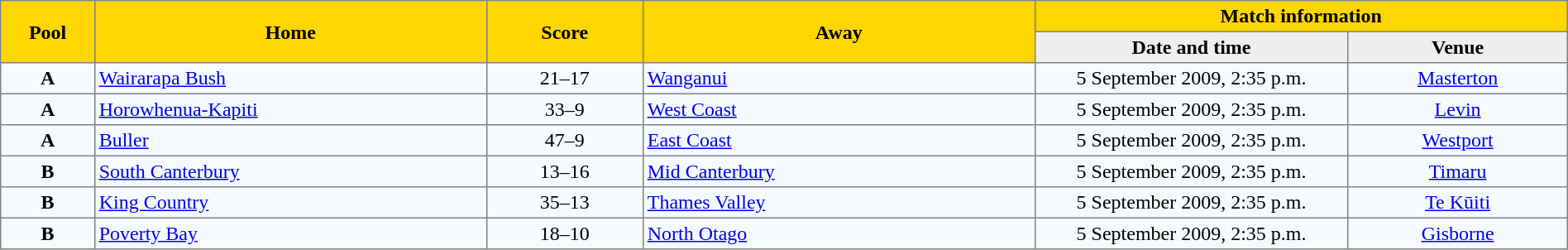<table border=1 style="border-collapse:collapse;text-align:center" cellpadding=3 cellspacing=0 width=100%>
<tr bgcolor=#FFD700>
<th rowspan=2 width=6%>Pool</th>
<th rowspan=2 width=25%>Home</th>
<th rowspan=2 width=10%>Score</th>
<th rowspan=2 width=25%>Away</th>
<th colspan=2>Match information</th>
</tr>
<tr bgcolor=#EFEFEF>
<th width=20%>Date and time</th>
<th width=14%>Venue</th>
</tr>
<tr bgcolor=#F5FAFF>
<td><strong>A</strong></td>
<td align=left><a href='#'>Wairarapa Bush</a></td>
<td align=center>21–17</td>
<td align=left><a href='#'>Wanganui</a></td>
<td>5 September 2009, 2:35 p.m.</td>
<td><a href='#'>Masterton</a></td>
</tr>
<tr bgcolor=#F5FAFF>
<td><strong>A</strong></td>
<td align=left><a href='#'>Horowhenua-Kapiti</a></td>
<td align=center>33–9</td>
<td align=left><a href='#'>West Coast</a></td>
<td>5 September 2009, 2:35 p.m.</td>
<td><a href='#'>Levin</a></td>
</tr>
<tr bgcolor=#F5FAFF>
<td><strong>A</strong></td>
<td align=left><a href='#'>Buller</a></td>
<td align=center>47–9</td>
<td align=left><a href='#'>East Coast</a></td>
<td>5 September 2009, 2:35 p.m.</td>
<td><a href='#'>Westport</a></td>
</tr>
<tr bgcolor=#F5FAFF>
<td><strong>B</strong></td>
<td align=left><a href='#'>South Canterbury</a></td>
<td align=center>13–16</td>
<td align=left><a href='#'>Mid Canterbury</a></td>
<td>5 September 2009, 2:35 p.m.</td>
<td><a href='#'>Timaru</a></td>
</tr>
<tr bgcolor=#F5FAFF>
<td><strong>B</strong></td>
<td align=left><a href='#'>King Country</a></td>
<td align=center>35–13</td>
<td align=left><a href='#'>Thames Valley</a></td>
<td>5 September 2009, 2:35 p.m.</td>
<td><a href='#'>Te Kūiti</a></td>
</tr>
<tr bgcolor=#F5FAFF>
<td><strong>B</strong></td>
<td align=left><a href='#'>Poverty Bay</a></td>
<td align=center>18–10</td>
<td align=left><a href='#'>North Otago</a></td>
<td>5 September 2009, 2:35 p.m.</td>
<td><a href='#'>Gisborne</a></td>
</tr>
</table>
